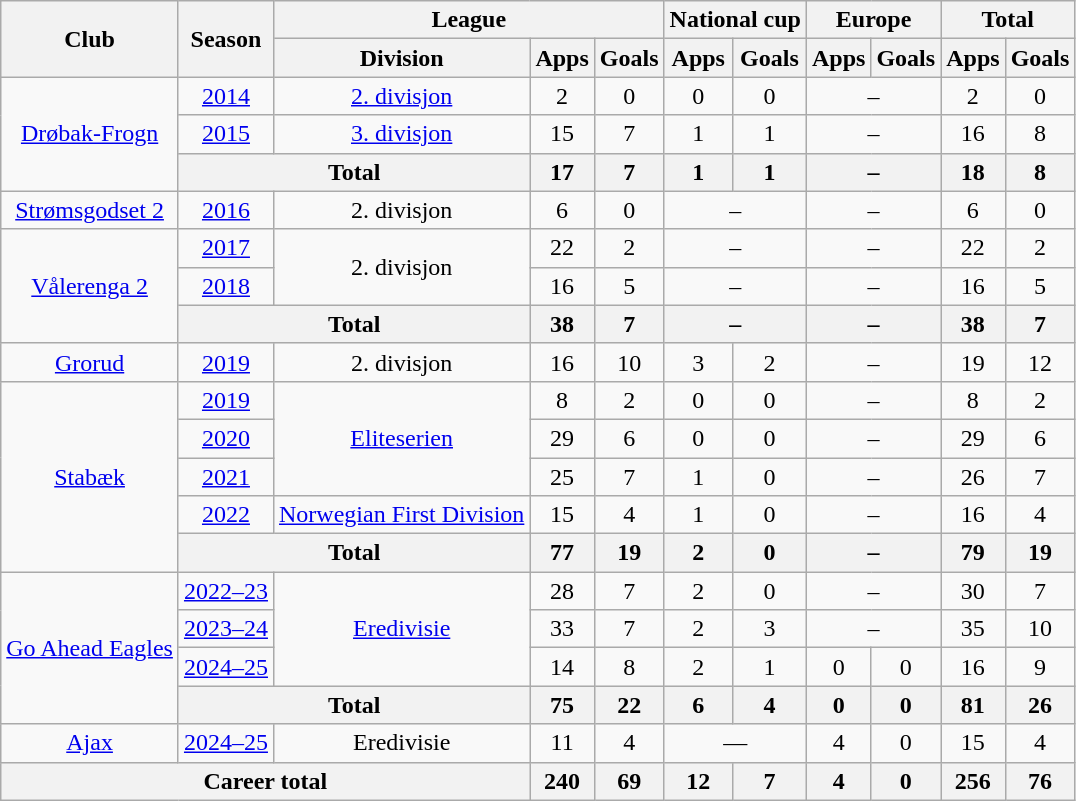<table class="wikitable" style="text-align: center;">
<tr>
<th rowspan="2">Club</th>
<th rowspan="2">Season</th>
<th colspan="3">League</th>
<th colspan="2">National cup</th>
<th colspan="2">Europe</th>
<th colspan="2">Total</th>
</tr>
<tr>
<th>Division</th>
<th>Apps</th>
<th>Goals</th>
<th>Apps</th>
<th>Goals</th>
<th>Apps</th>
<th>Goals</th>
<th>Apps</th>
<th>Goals</th>
</tr>
<tr>
<td rowspan="3"><a href='#'>Drøbak-Frogn</a></td>
<td><a href='#'>2014</a></td>
<td><a href='#'>2. divisjon</a></td>
<td>2</td>
<td>0</td>
<td>0</td>
<td>0</td>
<td colspan="2">–</td>
<td>2</td>
<td>0</td>
</tr>
<tr>
<td><a href='#'>2015</a></td>
<td><a href='#'>3. divisjon</a></td>
<td>15</td>
<td>7</td>
<td>1</td>
<td>1</td>
<td colspan="2">–</td>
<td>16</td>
<td>8</td>
</tr>
<tr>
<th colspan="2">Total</th>
<th>17</th>
<th>7</th>
<th>1</th>
<th>1</th>
<th colspan="2">–</th>
<th>18</th>
<th>8</th>
</tr>
<tr>
<td><a href='#'>Strømsgodset 2</a></td>
<td><a href='#'>2016</a></td>
<td>2. divisjon</td>
<td>6</td>
<td>0</td>
<td colspan="2">–</td>
<td colspan="2">–</td>
<td>6</td>
<td>0</td>
</tr>
<tr>
<td rowspan="3"><a href='#'>Vålerenga 2</a></td>
<td><a href='#'>2017</a></td>
<td rowspan="2">2. divisjon</td>
<td>22</td>
<td>2</td>
<td colspan="2">–</td>
<td colspan="2">–</td>
<td>22</td>
<td>2</td>
</tr>
<tr>
<td><a href='#'>2018</a></td>
<td>16</td>
<td>5</td>
<td colspan="2">–</td>
<td colspan="2">–</td>
<td>16</td>
<td>5</td>
</tr>
<tr>
<th colspan="2">Total</th>
<th>38</th>
<th>7</th>
<th colspan="2">–</th>
<th colspan="2">–</th>
<th>38</th>
<th>7</th>
</tr>
<tr>
<td><a href='#'>Grorud</a></td>
<td><a href='#'>2019</a></td>
<td>2. divisjon</td>
<td>16</td>
<td>10</td>
<td>3</td>
<td>2</td>
<td colspan="2">–</td>
<td>19</td>
<td>12</td>
</tr>
<tr>
<td rowspan="5"><a href='#'>Stabæk</a></td>
<td><a href='#'>2019</a></td>
<td rowspan="3"><a href='#'>Eliteserien</a></td>
<td>8</td>
<td>2</td>
<td>0</td>
<td>0</td>
<td colspan="2">–</td>
<td>8</td>
<td>2</td>
</tr>
<tr>
<td><a href='#'>2020</a></td>
<td>29</td>
<td>6</td>
<td>0</td>
<td>0</td>
<td colspan="2">–</td>
<td>29</td>
<td>6</td>
</tr>
<tr>
<td><a href='#'>2021</a></td>
<td>25</td>
<td>7</td>
<td>1</td>
<td>0</td>
<td colspan="2">–</td>
<td>26</td>
<td>7</td>
</tr>
<tr>
<td><a href='#'>2022</a></td>
<td><a href='#'>Norwegian First Division</a></td>
<td>15</td>
<td>4</td>
<td>1</td>
<td>0</td>
<td colspan="2">–</td>
<td>16</td>
<td>4</td>
</tr>
<tr>
<th colspan="2">Total</th>
<th>77</th>
<th>19</th>
<th>2</th>
<th>0</th>
<th colspan="2">–</th>
<th>79</th>
<th>19</th>
</tr>
<tr>
<td rowspan="4"><a href='#'>Go Ahead Eagles</a></td>
<td><a href='#'>2022–23</a></td>
<td rowspan="3"><a href='#'>Eredivisie</a></td>
<td>28</td>
<td>7</td>
<td>2</td>
<td>0</td>
<td colspan="2">–</td>
<td>30</td>
<td>7</td>
</tr>
<tr>
<td><a href='#'>2023–24</a></td>
<td>33</td>
<td>7</td>
<td>2</td>
<td>3</td>
<td colspan="2">–</td>
<td>35</td>
<td>10</td>
</tr>
<tr>
<td><a href='#'>2024–25</a></td>
<td>14</td>
<td>8</td>
<td>2</td>
<td>1</td>
<td>0</td>
<td>0</td>
<td>16</td>
<td>9</td>
</tr>
<tr>
<th colspan="2">Total</th>
<th>75</th>
<th>22</th>
<th>6</th>
<th>4</th>
<th>0</th>
<th>0</th>
<th>81</th>
<th>26</th>
</tr>
<tr>
<td><a href='#'>Ajax</a></td>
<td><a href='#'>2024–25</a></td>
<td>Eredivisie</td>
<td>11</td>
<td>4</td>
<td colspan="2">—</td>
<td>4</td>
<td>0</td>
<td>15</td>
<td>4</td>
</tr>
<tr>
<th colspan="3">Career total</th>
<th>240</th>
<th>69</th>
<th>12</th>
<th>7</th>
<th>4</th>
<th>0</th>
<th>256</th>
<th>76</th>
</tr>
</table>
